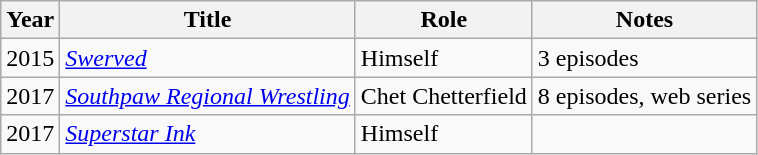<table class="wikitable sortable">
<tr>
<th>Year</th>
<th>Title</th>
<th>Role</th>
<th>Notes</th>
</tr>
<tr>
<td>2015</td>
<td><em><a href='#'>Swerved</a></em></td>
<td>Himself</td>
<td>3 episodes</td>
</tr>
<tr>
<td>2017</td>
<td><em><a href='#'>Southpaw Regional Wrestling</a></em></td>
<td>Chet Chetterfield</td>
<td>8 episodes, web series</td>
</tr>
<tr>
<td>2017</td>
<td><em><a href='#'>Superstar Ink</a></em></td>
<td>Himself</td>
<td></td>
</tr>
</table>
